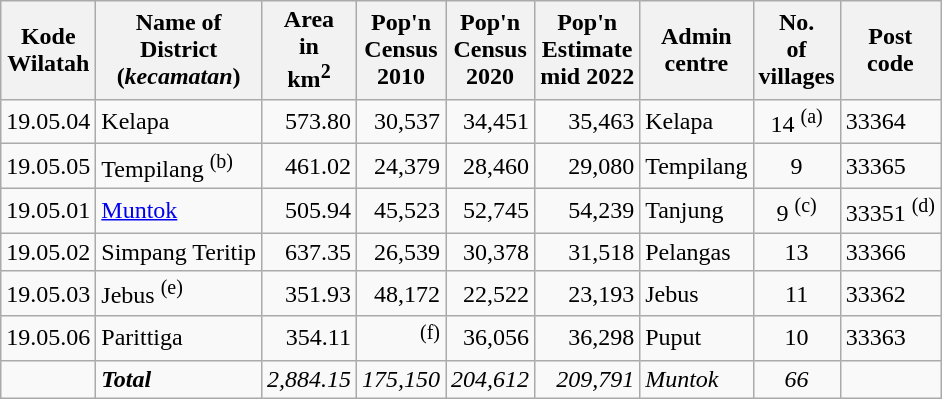<table class="sortable wikitable">
<tr>
<th>Kode <br>Wilatah</th>
<th>Name of<br>District<br>(<em>kecamatan</em>)</th>
<th>Area <br>in<br> km<sup>2</sup></th>
<th>Pop'n<br>Census<br>2010</th>
<th>Pop'n<br>Census<br>2020</th>
<th>Pop'n<br>Estimate<br>mid 2022</th>
<th>Admin<br>centre</th>
<th>No.<br> of <br>villages</th>
<th>Post<br>code</th>
</tr>
<tr>
<td>19.05.04</td>
<td>Kelapa</td>
<td align="right">573.80</td>
<td align="right">30,537</td>
<td align="right">34,451</td>
<td align="right">35,463</td>
<td>Kelapa</td>
<td align="center">14 <sup>(a)</sup></td>
<td>33364</td>
</tr>
<tr>
<td>19.05.05</td>
<td>Tempilang <sup>(b)</sup></td>
<td align="right">461.02</td>
<td align="right">24,379</td>
<td align="right">28,460</td>
<td align="right">29,080</td>
<td>Tempilang</td>
<td align="center">9</td>
<td>33365</td>
</tr>
<tr>
<td>19.05.01</td>
<td><a href='#'>Muntok</a></td>
<td align="right">505.94</td>
<td align="right">45,523</td>
<td align="right">52,745</td>
<td align="right">54,239</td>
<td>Tanjung</td>
<td align="center">9 <sup>(c)</sup></td>
<td>33351 <sup>(d)</sup></td>
</tr>
<tr>
<td>19.05.02</td>
<td>Simpang Teritip</td>
<td align="right">637.35</td>
<td align="right">26,539</td>
<td align="right">30,378</td>
<td align="right">31,518</td>
<td>Pelangas</td>
<td align="center">13</td>
<td>33366</td>
</tr>
<tr>
<td>19.05.03</td>
<td>Jebus <sup>(e)</sup></td>
<td align="right">351.93</td>
<td align="right">48,172</td>
<td align="right">22,522</td>
<td align="right">23,193</td>
<td>Jebus</td>
<td align="center">11</td>
<td>33362</td>
</tr>
<tr>
<td>19.05.06</td>
<td>Parittiga</td>
<td align="right">354.11</td>
<td align="right"><sup>(f)</sup></td>
<td align="right">36,056</td>
<td align="right">36,298</td>
<td>Puput</td>
<td align="center">10</td>
<td>33363</td>
</tr>
<tr>
<td></td>
<td><strong><em>Total</em></strong></td>
<td align="right"><em>2,884.15</em></td>
<td align="right"><em>175,150</em></td>
<td align="right"><em>204,612</em></td>
<td align="right"><em>209,791</em></td>
<td><em>Muntok</em></td>
<td align="center"><em>66</em></td>
<td></td>
</tr>
</table>
